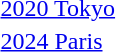<table>
<tr valign="top">
<td><a href='#'>2020 Tokyo</a><br></td>
<td></td>
<td></td>
<td></td>
</tr>
<tr valign="top">
<td><a href='#'>2024 Paris</a><br></td>
<td></td>
<td></td>
<td></td>
</tr>
</table>
